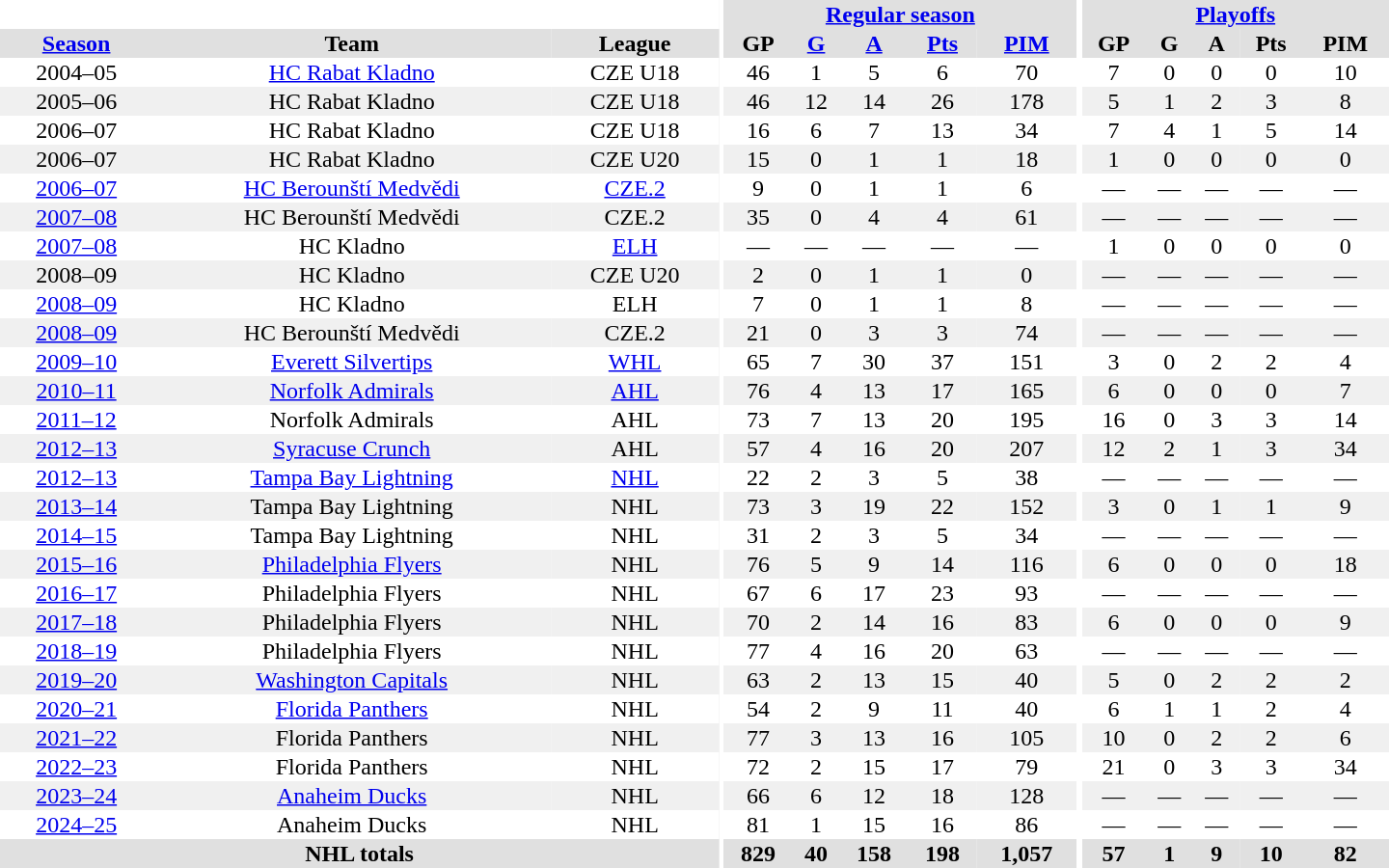<table border="0" cellpadding="1" cellspacing="0" style="text-align:center; width:60em">
<tr bgcolor="#e0e0e0">
<th colspan="3" bgcolor="#ffffff"></th>
<th rowspan="99" bgcolor="#ffffff"></th>
<th colspan="5"><a href='#'>Regular season</a></th>
<th rowspan="99" bgcolor="#ffffff"></th>
<th colspan="5"><a href='#'>Playoffs</a></th>
</tr>
<tr bgcolor="#e0e0e0">
<th><a href='#'>Season</a></th>
<th>Team</th>
<th>League</th>
<th>GP</th>
<th><a href='#'>G</a></th>
<th><a href='#'>A</a></th>
<th><a href='#'>Pts</a></th>
<th><a href='#'>PIM</a></th>
<th>GP</th>
<th>G</th>
<th>A</th>
<th>Pts</th>
<th>PIM</th>
</tr>
<tr>
<td>2004–05</td>
<td><a href='#'>HC Rabat Kladno</a></td>
<td>CZE U18</td>
<td>46</td>
<td>1</td>
<td>5</td>
<td>6</td>
<td>70</td>
<td>7</td>
<td>0</td>
<td>0</td>
<td>0</td>
<td>10</td>
</tr>
<tr bgcolor="#f0f0f0">
<td>2005–06</td>
<td>HC Rabat Kladno</td>
<td>CZE U18</td>
<td>46</td>
<td>12</td>
<td>14</td>
<td>26</td>
<td>178</td>
<td>5</td>
<td>1</td>
<td>2</td>
<td>3</td>
<td>8</td>
</tr>
<tr>
<td>2006–07</td>
<td>HC Rabat Kladno</td>
<td>CZE U18</td>
<td>16</td>
<td>6</td>
<td>7</td>
<td>13</td>
<td>34</td>
<td>7</td>
<td>4</td>
<td>1</td>
<td>5</td>
<td>14</td>
</tr>
<tr bgcolor="#f0f0f0">
<td>2006–07</td>
<td>HC Rabat Kladno</td>
<td>CZE U20</td>
<td>15</td>
<td>0</td>
<td>1</td>
<td>1</td>
<td>18</td>
<td>1</td>
<td>0</td>
<td>0</td>
<td>0</td>
<td>0</td>
</tr>
<tr>
<td><a href='#'>2006–07</a></td>
<td><a href='#'>HC Berounští Medvědi</a></td>
<td><a href='#'>CZE.2</a></td>
<td>9</td>
<td>0</td>
<td>1</td>
<td>1</td>
<td>6</td>
<td>—</td>
<td>—</td>
<td>—</td>
<td>—</td>
<td>—</td>
</tr>
<tr bgcolor="#f0f0f0">
<td><a href='#'>2007–08</a></td>
<td>HC Berounští Medvědi</td>
<td>CZE.2</td>
<td>35</td>
<td>0</td>
<td>4</td>
<td>4</td>
<td>61</td>
<td>—</td>
<td>—</td>
<td>—</td>
<td>—</td>
<td>—</td>
</tr>
<tr>
<td><a href='#'>2007–08</a></td>
<td>HC Kladno</td>
<td><a href='#'>ELH</a></td>
<td>—</td>
<td>—</td>
<td>—</td>
<td>—</td>
<td>—</td>
<td>1</td>
<td>0</td>
<td>0</td>
<td>0</td>
<td>0</td>
</tr>
<tr bgcolor="#f0f0f0">
<td>2008–09</td>
<td>HC Kladno</td>
<td>CZE U20</td>
<td>2</td>
<td>0</td>
<td>1</td>
<td>1</td>
<td>0</td>
<td>—</td>
<td>—</td>
<td>—</td>
<td>—</td>
<td>—</td>
</tr>
<tr>
<td><a href='#'>2008–09</a></td>
<td>HC Kladno</td>
<td>ELH</td>
<td>7</td>
<td>0</td>
<td>1</td>
<td>1</td>
<td>8</td>
<td>—</td>
<td>—</td>
<td>—</td>
<td>—</td>
<td>—</td>
</tr>
<tr bgcolor="#f0f0f0">
<td><a href='#'>2008–09</a></td>
<td>HC Berounští Medvědi</td>
<td>CZE.2</td>
<td>21</td>
<td>0</td>
<td>3</td>
<td>3</td>
<td>74</td>
<td>—</td>
<td>—</td>
<td>—</td>
<td>—</td>
<td>—</td>
</tr>
<tr>
<td><a href='#'>2009–10</a></td>
<td><a href='#'>Everett Silvertips</a></td>
<td><a href='#'>WHL</a></td>
<td>65</td>
<td>7</td>
<td>30</td>
<td>37</td>
<td>151</td>
<td>3</td>
<td>0</td>
<td>2</td>
<td>2</td>
<td>4</td>
</tr>
<tr bgcolor="#f0f0f0">
<td><a href='#'>2010–11</a></td>
<td><a href='#'>Norfolk Admirals</a></td>
<td><a href='#'>AHL</a></td>
<td>76</td>
<td>4</td>
<td>13</td>
<td>17</td>
<td>165</td>
<td>6</td>
<td>0</td>
<td>0</td>
<td>0</td>
<td>7</td>
</tr>
<tr>
<td><a href='#'>2011–12</a></td>
<td>Norfolk Admirals</td>
<td>AHL</td>
<td>73</td>
<td>7</td>
<td>13</td>
<td>20</td>
<td>195</td>
<td>16</td>
<td>0</td>
<td>3</td>
<td>3</td>
<td>14</td>
</tr>
<tr bgcolor="#f0f0f0">
<td><a href='#'>2012–13</a></td>
<td><a href='#'>Syracuse Crunch</a></td>
<td>AHL</td>
<td>57</td>
<td>4</td>
<td>16</td>
<td>20</td>
<td>207</td>
<td>12</td>
<td>2</td>
<td>1</td>
<td>3</td>
<td>34</td>
</tr>
<tr>
<td><a href='#'>2012–13</a></td>
<td><a href='#'>Tampa Bay Lightning</a></td>
<td><a href='#'>NHL</a></td>
<td>22</td>
<td>2</td>
<td>3</td>
<td>5</td>
<td>38</td>
<td>—</td>
<td>—</td>
<td>—</td>
<td>—</td>
<td>—</td>
</tr>
<tr bgcolor="#f0f0f0">
<td><a href='#'>2013–14</a></td>
<td>Tampa Bay Lightning</td>
<td>NHL</td>
<td>73</td>
<td>3</td>
<td>19</td>
<td>22</td>
<td>152</td>
<td>3</td>
<td>0</td>
<td>1</td>
<td>1</td>
<td>9</td>
</tr>
<tr>
<td><a href='#'>2014–15</a></td>
<td>Tampa Bay Lightning</td>
<td>NHL</td>
<td>31</td>
<td>2</td>
<td>3</td>
<td>5</td>
<td>34</td>
<td>—</td>
<td>—</td>
<td>—</td>
<td>—</td>
<td>—</td>
</tr>
<tr bgcolor="#f0f0f0">
<td><a href='#'>2015–16</a></td>
<td><a href='#'>Philadelphia Flyers</a></td>
<td>NHL</td>
<td>76</td>
<td>5</td>
<td>9</td>
<td>14</td>
<td>116</td>
<td>6</td>
<td>0</td>
<td>0</td>
<td>0</td>
<td>18</td>
</tr>
<tr>
<td><a href='#'>2016–17</a></td>
<td>Philadelphia Flyers</td>
<td>NHL</td>
<td>67</td>
<td>6</td>
<td>17</td>
<td>23</td>
<td>93</td>
<td>—</td>
<td>—</td>
<td>—</td>
<td>—</td>
<td>—</td>
</tr>
<tr bgcolor="#f0f0f0">
<td><a href='#'>2017–18</a></td>
<td>Philadelphia Flyers</td>
<td>NHL</td>
<td>70</td>
<td>2</td>
<td>14</td>
<td>16</td>
<td>83</td>
<td>6</td>
<td>0</td>
<td>0</td>
<td>0</td>
<td>9</td>
</tr>
<tr>
<td><a href='#'>2018–19</a></td>
<td>Philadelphia Flyers</td>
<td>NHL</td>
<td>77</td>
<td>4</td>
<td>16</td>
<td>20</td>
<td>63</td>
<td>—</td>
<td>—</td>
<td>—</td>
<td>—</td>
<td>—</td>
</tr>
<tr bgcolor="#f0f0f0">
<td><a href='#'>2019–20</a></td>
<td><a href='#'>Washington Capitals</a></td>
<td>NHL</td>
<td>63</td>
<td>2</td>
<td>13</td>
<td>15</td>
<td>40</td>
<td>5</td>
<td>0</td>
<td>2</td>
<td>2</td>
<td>2</td>
</tr>
<tr>
<td><a href='#'>2020–21</a></td>
<td><a href='#'>Florida Panthers</a></td>
<td>NHL</td>
<td>54</td>
<td>2</td>
<td>9</td>
<td>11</td>
<td>40</td>
<td>6</td>
<td>1</td>
<td>1</td>
<td>2</td>
<td>4</td>
</tr>
<tr bgcolor="#f0f0f0">
<td><a href='#'>2021–22</a></td>
<td>Florida Panthers</td>
<td>NHL</td>
<td>77</td>
<td>3</td>
<td>13</td>
<td>16</td>
<td>105</td>
<td>10</td>
<td>0</td>
<td>2</td>
<td>2</td>
<td>6</td>
</tr>
<tr>
<td><a href='#'>2022–23</a></td>
<td>Florida Panthers</td>
<td>NHL</td>
<td>72</td>
<td>2</td>
<td>15</td>
<td>17</td>
<td>79</td>
<td>21</td>
<td>0</td>
<td>3</td>
<td>3</td>
<td>34</td>
</tr>
<tr bgcolor="#f0f0f0">
<td><a href='#'>2023–24</a></td>
<td><a href='#'>Anaheim Ducks</a></td>
<td>NHL</td>
<td>66</td>
<td>6</td>
<td>12</td>
<td>18</td>
<td>128</td>
<td>—</td>
<td>—</td>
<td>—</td>
<td>—</td>
<td>—</td>
</tr>
<tr>
<td><a href='#'>2024–25</a></td>
<td>Anaheim Ducks</td>
<td>NHL</td>
<td>81</td>
<td>1</td>
<td>15</td>
<td>16</td>
<td>86</td>
<td>—</td>
<td>—</td>
<td>—</td>
<td>—</td>
<td>—</td>
</tr>
<tr bgcolor="#e0e0e0">
<th colspan="3">NHL totals</th>
<th>829</th>
<th>40</th>
<th>158</th>
<th>198</th>
<th>1,057</th>
<th>57</th>
<th>1</th>
<th>9</th>
<th>10</th>
<th>82</th>
</tr>
</table>
